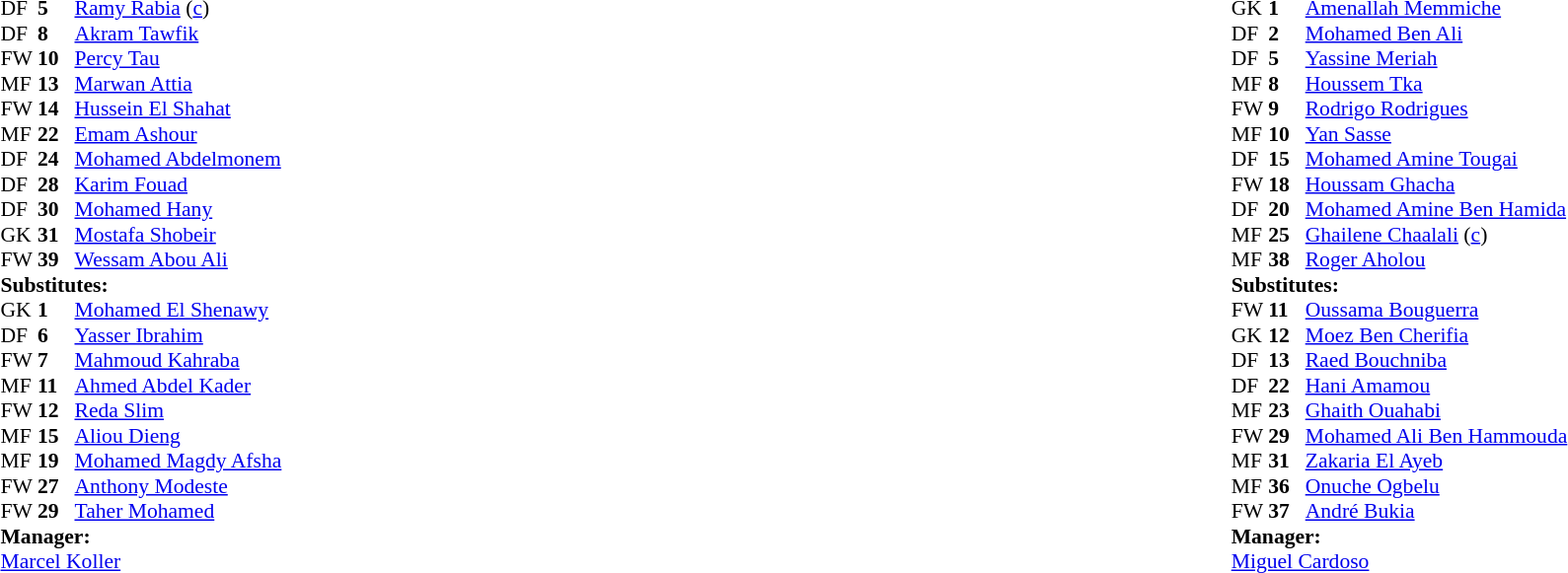<table width="100%">
<tr>
<td valign="top" width="40%"><br><table style="font-size:90%" cellspacing="0" cellpadding="0">
<tr>
<th width=25></th>
<th width=25></th>
</tr>
<tr>
<td>DF</td>
<td><strong>5</strong></td>
<td> <a href='#'>Ramy Rabia</a> (<a href='#'>c</a>)</td>
</tr>
<tr>
<td>DF</td>
<td><strong>8</strong></td>
<td> <a href='#'>Akram Tawfik</a></td>
</tr>
<tr>
<td>FW</td>
<td><strong>10</strong></td>
<td> <a href='#'>Percy Tau</a></td>
<td></td>
<td></td>
</tr>
<tr>
<td>MF</td>
<td><strong>13</strong></td>
<td> <a href='#'>Marwan Attia</a></td>
<td></td>
<td></td>
</tr>
<tr>
<td>FW</td>
<td><strong>14</strong></td>
<td> <a href='#'>Hussein El Shahat</a></td>
<td></td>
<td></td>
</tr>
<tr>
<td>MF</td>
<td><strong>22</strong></td>
<td> <a href='#'>Emam Ashour</a></td>
<td></td>
<td></td>
</tr>
<tr>
<td>DF</td>
<td><strong>24</strong></td>
<td> <a href='#'>Mohamed Abdelmonem</a></td>
</tr>
<tr>
<td>DF</td>
<td><strong>28</strong></td>
<td> <a href='#'>Karim Fouad</a></td>
</tr>
<tr>
<td>DF</td>
<td><strong>30</strong></td>
<td> <a href='#'>Mohamed Hany</a></td>
</tr>
<tr>
<td>GK</td>
<td><strong>31</strong></td>
<td> <a href='#'>Mostafa Shobeir</a></td>
</tr>
<tr>
<td>FW</td>
<td><strong>39</strong></td>
<td> <a href='#'>Wessam Abou Ali</a></td>
<td></td>
<td></td>
</tr>
<tr>
<td colspan=3><strong>Substitutes:</strong></td>
</tr>
<tr>
<td>GK</td>
<td><strong>1</strong></td>
<td> <a href='#'>Mohamed El Shenawy</a></td>
</tr>
<tr>
<td>DF</td>
<td><strong>6</strong></td>
<td> <a href='#'>Yasser Ibrahim</a></td>
<td></td>
<td></td>
</tr>
<tr>
<td>FW</td>
<td><strong>7</strong></td>
<td> <a href='#'>Mahmoud Kahraba</a></td>
<td></td>
<td></td>
</tr>
<tr>
<td>MF</td>
<td><strong>11</strong></td>
<td> <a href='#'>Ahmed Abdel Kader</a></td>
</tr>
<tr>
<td>FW</td>
<td><strong>12</strong></td>
<td> <a href='#'>Reda Slim</a></td>
</tr>
<tr>
<td>MF</td>
<td><strong>15</strong></td>
<td> <a href='#'>Aliou Dieng</a></td>
<td></td>
<td></td>
</tr>
<tr>
<td>MF</td>
<td><strong>19</strong></td>
<td> <a href='#'>Mohamed Magdy Afsha</a></td>
<td></td>
<td></td>
</tr>
<tr>
<td>FW</td>
<td><strong>27</strong></td>
<td> <a href='#'>Anthony Modeste</a></td>
</tr>
<tr>
<td>FW</td>
<td><strong>29</strong></td>
<td> <a href='#'>Taher Mohamed</a></td>
<td></td>
<td></td>
</tr>
<tr>
<td colspan=3><strong>Manager:</strong></td>
</tr>
<tr>
<td colspan=3> <a href='#'>Marcel Koller</a></td>
</tr>
</table>
</td>
<td valign="top"></td>
<td valign="top" width="50%"><br><table style="font-size:90%; margin:auto" cellspacing="0" cellpadding="0">
<tr>
<th width=25></th>
<th width=25></th>
</tr>
<tr>
<td>GK</td>
<td><strong>1</strong></td>
<td> <a href='#'>Amenallah Memmiche</a></td>
</tr>
<tr>
<td>DF</td>
<td><strong>2</strong></td>
<td> <a href='#'>Mohamed Ben Ali</a></td>
<td></td>
<td></td>
</tr>
<tr>
<td>DF</td>
<td><strong>5</strong></td>
<td> <a href='#'>Yassine Meriah</a></td>
</tr>
<tr>
<td>MF</td>
<td><strong>8</strong></td>
<td> <a href='#'>Houssem Tka</a></td>
<td></td>
<td></td>
</tr>
<tr>
<td>FW</td>
<td><strong>9</strong></td>
<td> <a href='#'>Rodrigo Rodrigues</a></td>
</tr>
<tr>
<td>MF</td>
<td><strong>10</strong></td>
<td> <a href='#'>Yan Sasse</a></td>
<td></td>
<td></td>
</tr>
<tr>
<td>DF</td>
<td><strong>15</strong></td>
<td> <a href='#'>Mohamed Amine Tougai</a></td>
</tr>
<tr>
<td>FW</td>
<td><strong>18</strong></td>
<td> <a href='#'>Houssam Ghacha</a></td>
<td></td>
<td></td>
</tr>
<tr>
<td>DF</td>
<td><strong>20</strong></td>
<td> <a href='#'>Mohamed Amine Ben Hamida</a></td>
<td></td>
</tr>
<tr>
<td>MF</td>
<td><strong>25</strong></td>
<td> <a href='#'>Ghailene Chaalali</a> (<a href='#'>c</a>)</td>
<td></td>
</tr>
<tr>
<td>MF</td>
<td><strong>38</strong></td>
<td> <a href='#'>Roger Aholou</a></td>
<td></td>
<td></td>
</tr>
<tr>
<td colspan=3><strong>Substitutes:</strong></td>
</tr>
<tr>
<td>FW</td>
<td><strong>11</strong></td>
<td> <a href='#'>Oussama Bouguerra</a></td>
<td></td>
<td></td>
</tr>
<tr>
<td>GK</td>
<td><strong>12</strong></td>
<td> <a href='#'>Moez Ben Cherifia</a></td>
</tr>
<tr>
<td>DF</td>
<td><strong>13</strong></td>
<td> <a href='#'>Raed Bouchniba</a></td>
<td></td>
<td></td>
</tr>
<tr>
<td>DF</td>
<td><strong>22</strong></td>
<td> <a href='#'>Hani Amamou</a></td>
</tr>
<tr>
<td>MF</td>
<td><strong>23</strong></td>
<td> <a href='#'>Ghaith Ouahabi</a></td>
</tr>
<tr>
<td>FW</td>
<td><strong>29</strong></td>
<td> <a href='#'>Mohamed Ali Ben Hammouda</a></td>
<td></td>
<td></td>
</tr>
<tr>
<td>MF</td>
<td><strong>31</strong></td>
<td> <a href='#'>Zakaria El Ayeb</a></td>
</tr>
<tr>
<td>MF</td>
<td><strong>36</strong></td>
<td> <a href='#'>Onuche Ogbelu</a></td>
<td></td>
<td></td>
</tr>
<tr>
<td>FW</td>
<td><strong>37</strong></td>
<td> <a href='#'>André Bukia</a></td>
<td></td>
<td></td>
</tr>
<tr>
<td colspan=3><strong>Manager:</strong></td>
</tr>
<tr>
<td colspan=3> <a href='#'>Miguel Cardoso</a></td>
<td></td>
</tr>
</table>
</td>
</tr>
</table>
